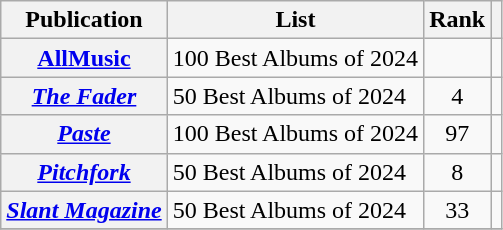<table class="wikitable sortable plainrowheaders">
<tr>
<th scope="col">Publication</th>
<th scope="col">List</th>
<th scope="col" data-sort-type="number">Rank</th>
<th scope="col" class="unsortable"></th>
</tr>
<tr>
<th scope="row"><a href='#'>AllMusic</a></th>
<td>100 Best Albums of 2024</td>
<td></td>
<td></td>
</tr>
<tr>
<th scope="row"><em><a href='#'>The Fader</a></em></th>
<td>50 Best Albums of 2024</td>
<td style="text-align:center;">4</td>
<td></td>
</tr>
<tr>
<th scope="row"><em><a href='#'>Paste</a></em></th>
<td>100 Best Albums of 2024</td>
<td style="text-align:center;">97</td>
<td></td>
</tr>
<tr>
<th scope="row"><em><a href='#'>Pitchfork</a></em></th>
<td>50 Best Albums of 2024</td>
<td style="text-align:center;">8</td>
<td></td>
</tr>
<tr>
<th scope="row"><em><a href='#'>Slant Magazine</a></em></th>
<td>50 Best Albums of 2024</td>
<td style="text-align:center;">33</td>
<td></td>
</tr>
<tr>
</tr>
</table>
